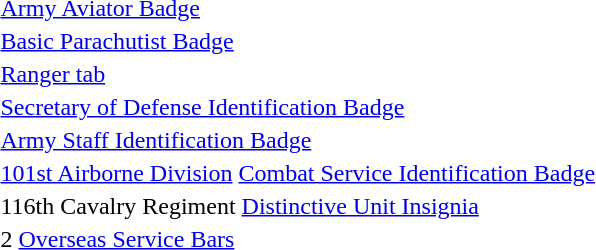<table>
<tr>
<td></td>
<td><a href='#'>Army Aviator Badge</a></td>
</tr>
<tr>
<td></td>
<td><a href='#'>Basic Parachutist Badge</a></td>
</tr>
<tr>
<td></td>
<td><a href='#'>Ranger tab</a></td>
</tr>
<tr>
<td></td>
<td><a href='#'>Secretary of Defense Identification Badge</a></td>
</tr>
<tr>
<td></td>
<td><a href='#'>Army Staff Identification Badge</a></td>
</tr>
<tr>
<td></td>
<td><a href='#'>101st Airborne Division</a> <a href='#'>Combat Service Identification Badge</a></td>
</tr>
<tr>
<td></td>
<td>116th Cavalry Regiment <a href='#'>Distinctive Unit Insignia</a></td>
</tr>
<tr>
<td></td>
<td>2 <a href='#'>Overseas Service Bars</a></td>
</tr>
</table>
